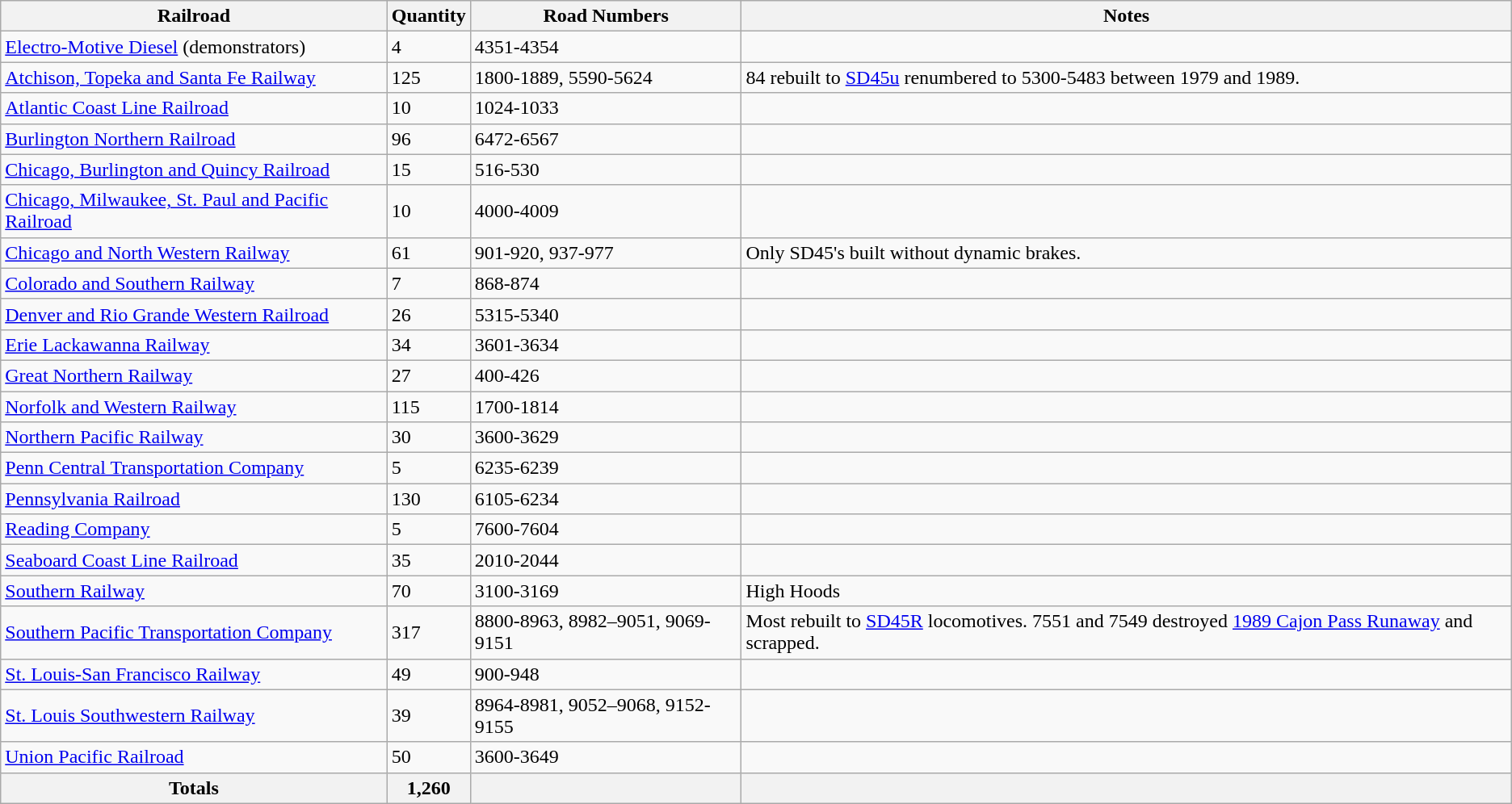<table class="wikitable">
<tr>
<th>Railroad</th>
<th>Quantity</th>
<th>Road Numbers</th>
<th>Notes</th>
</tr>
<tr>
<td><a href='#'>Electro-Motive Diesel</a> (demonstrators)</td>
<td>4</td>
<td>4351-4354</td>
<td></td>
</tr>
<tr>
<td><a href='#'>Atchison, Topeka and Santa Fe Railway</a></td>
<td>125</td>
<td>1800-1889, 5590-5624</td>
<td>84 rebuilt to <a href='#'>SD45u</a> renumbered to 5300-5483 between 1979 and 1989.</td>
</tr>
<tr>
<td><a href='#'>Atlantic Coast Line Railroad</a></td>
<td>10</td>
<td>1024-1033</td>
<td></td>
</tr>
<tr>
<td><a href='#'>Burlington Northern Railroad</a></td>
<td>96</td>
<td>6472-6567</td>
<td></td>
</tr>
<tr>
<td><a href='#'>Chicago, Burlington and Quincy Railroad</a></td>
<td>15</td>
<td>516-530</td>
<td></td>
</tr>
<tr>
<td><a href='#'>Chicago, Milwaukee, St. Paul and Pacific Railroad</a></td>
<td>10</td>
<td>4000-4009</td>
<td></td>
</tr>
<tr>
<td><a href='#'>Chicago and North Western Railway</a></td>
<td>61</td>
<td>901-920, 937-977</td>
<td>Only SD45's built without dynamic brakes.</td>
</tr>
<tr>
<td><a href='#'>Colorado and Southern Railway</a></td>
<td>7</td>
<td>868-874</td>
<td></td>
</tr>
<tr>
<td><a href='#'>Denver and Rio Grande Western Railroad</a></td>
<td>26</td>
<td>5315-5340</td>
<td></td>
</tr>
<tr>
<td><a href='#'>Erie Lackawanna Railway</a></td>
<td>34</td>
<td>3601-3634</td>
<td></td>
</tr>
<tr>
<td><a href='#'>Great Northern Railway</a></td>
<td>27</td>
<td>400-426</td>
<td></td>
</tr>
<tr>
<td><a href='#'>Norfolk and Western Railway</a></td>
<td>115</td>
<td>1700-1814</td>
<td></td>
</tr>
<tr>
<td><a href='#'>Northern Pacific Railway</a></td>
<td>30</td>
<td>3600-3629</td>
<td></td>
</tr>
<tr>
<td><a href='#'>Penn Central Transportation Company</a></td>
<td>5</td>
<td>6235-6239</td>
<td></td>
</tr>
<tr>
<td><a href='#'>Pennsylvania Railroad</a></td>
<td>130</td>
<td>6105-6234</td>
<td></td>
</tr>
<tr>
<td><a href='#'>Reading Company</a></td>
<td>5</td>
<td>7600-7604</td>
<td></td>
</tr>
<tr>
<td><a href='#'>Seaboard Coast Line Railroad</a></td>
<td>35</td>
<td>2010-2044</td>
<td></td>
</tr>
<tr>
<td><a href='#'>Southern Railway</a></td>
<td>70</td>
<td>3100-3169</td>
<td>High Hoods</td>
</tr>
<tr>
<td><a href='#'>Southern Pacific Transportation Company</a></td>
<td>317</td>
<td>8800-8963, 8982–9051, 9069-9151</td>
<td>Most rebuilt to <a href='#'>SD45R</a> locomotives. 7551 and 7549 destroyed <a href='#'>1989 Cajon Pass Runaway</a> and scrapped.</td>
</tr>
<tr>
<td><a href='#'>St. Louis-San Francisco Railway</a></td>
<td>49</td>
<td>900-948</td>
<td></td>
</tr>
<tr>
<td><a href='#'>St. Louis Southwestern Railway</a></td>
<td>39</td>
<td>8964-8981, 9052–9068, 9152-9155</td>
<td></td>
</tr>
<tr>
<td><a href='#'>Union Pacific Railroad</a></td>
<td>50</td>
<td>3600-3649</td>
<td></td>
</tr>
<tr>
<th>Totals</th>
<th>1,260</th>
<th></th>
<th></th>
</tr>
</table>
